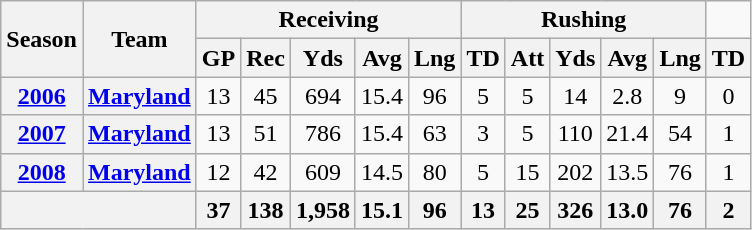<table class="wikitable" style="text-align:center;">
<tr>
<th rowspan="2">Season</th>
<th rowspan="2">Team</th>
<th colspan="5">Receiving</th>
<th colspan="5">Rushing</th>
</tr>
<tr>
<th>GP</th>
<th>Rec</th>
<th>Yds</th>
<th>Avg</th>
<th>Lng</th>
<th>TD</th>
<th>Att</th>
<th>Yds</th>
<th>Avg</th>
<th>Lng</th>
<th>TD</th>
</tr>
<tr>
<th><a href='#'>2006</a></th>
<th><a href='#'>Maryland</a></th>
<td>13</td>
<td>45</td>
<td>694</td>
<td>15.4</td>
<td>96</td>
<td>5</td>
<td>5</td>
<td>14</td>
<td>2.8</td>
<td>9</td>
<td>0</td>
</tr>
<tr>
<th><a href='#'>2007</a></th>
<th><a href='#'>Maryland</a></th>
<td>13</td>
<td>51</td>
<td>786</td>
<td>15.4</td>
<td>63</td>
<td>3</td>
<td>5</td>
<td>110</td>
<td>21.4</td>
<td>54</td>
<td>1</td>
</tr>
<tr>
<th><a href='#'>2008</a></th>
<th><a href='#'>Maryland</a></th>
<td>12</td>
<td>42</td>
<td>609</td>
<td>14.5</td>
<td>80</td>
<td>5</td>
<td>15</td>
<td>202</td>
<td>13.5</td>
<td>76</td>
<td>1</td>
</tr>
<tr>
<th colspan="2"></th>
<th>37</th>
<th>138</th>
<th>1,958</th>
<th>15.1</th>
<th>96</th>
<th>13</th>
<th>25</th>
<th>326</th>
<th>13.0</th>
<th>76</th>
<th>2</th>
</tr>
</table>
